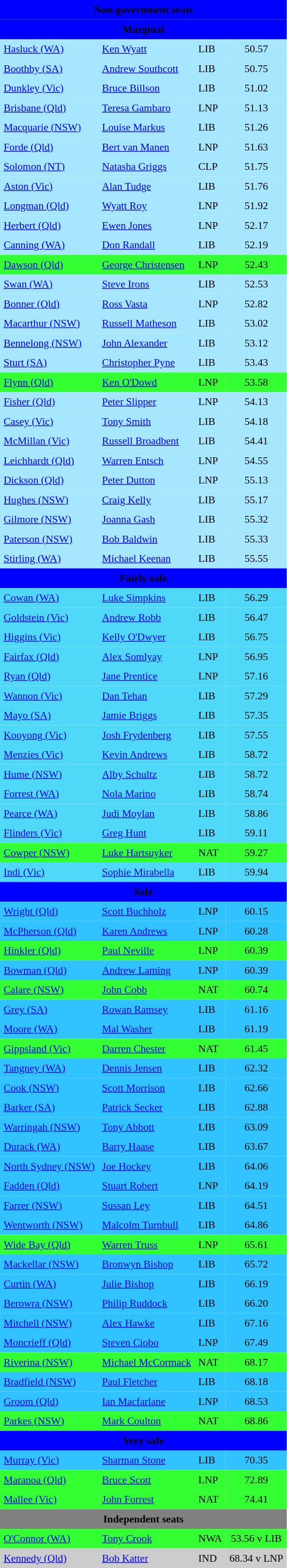<table class="toccolours" align="left" cellpadding="5" cellspacing="0" style="margin-right: .5em; margin-top: .4em;font-size: 90%;">
<tr>
<td COLSPAN=4 align="center" bgcolor="blue"><span><strong>Non-government seats</strong></span></td>
</tr>
<tr>
<td COLSPAN=4 align="center" bgcolor="blue"><span><strong>Marginal</strong></span></td>
</tr>
<tr>
<td align="left" bgcolor="A6E7FF"><a href='#'>Hasluck (WA)</a></td>
<td align="left" bgcolor="A6E7FF"><a href='#'>Ken Wyatt</a></td>
<td align="left" bgcolor="A6E7FF">LIB</td>
<td align="center" bgcolor="A6E7FF">50.57</td>
</tr>
<tr>
<td align="left" bgcolor="A6E7FF"><a href='#'>Boothby (SA)</a></td>
<td align="left" bgcolor="A6E7FF"><a href='#'>Andrew Southcott</a></td>
<td align="left" bgcolor="A6E7FF">LIB</td>
<td align="center" bgcolor="A6E7FF">50.75</td>
</tr>
<tr>
<td align="left" bgcolor="A6E7FF"><a href='#'>Dunkley (Vic)</a></td>
<td align="left" bgcolor="A6E7FF"><a href='#'>Bruce Billson</a></td>
<td align="left" bgcolor="A6E7FF">LIB</td>
<td align="center" bgcolor="A6E7FF">51.02</td>
</tr>
<tr>
<td align="left" bgcolor="A6E7FF"><a href='#'>Brisbane (Qld)</a></td>
<td align="left" bgcolor="A6E7FF"><a href='#'>Teresa Gambaro</a></td>
<td align="left" bgcolor="A6E7FF">LNP</td>
<td align="center" bgcolor="A6E7FF">51.13</td>
</tr>
<tr>
<td align="left" bgcolor="A6E7FF"><a href='#'>Macquarie (NSW)</a></td>
<td align="left" bgcolor="A6E7FF"><a href='#'>Louise Markus</a></td>
<td align="left" bgcolor="A6E7FF">LIB</td>
<td align="center" bgcolor="A6E7FF">51.26</td>
</tr>
<tr>
<td align="left" bgcolor="A6E7FF"><a href='#'>Forde (Qld)</a></td>
<td align="left" bgcolor="A6E7FF"><a href='#'>Bert van Manen</a></td>
<td align="left" bgcolor="A6E7FF">LNP</td>
<td align="center" bgcolor="A6E7FF">51.63</td>
</tr>
<tr>
<td align="left" bgcolor="A6E7FF"><a href='#'>Solomon (NT)</a></td>
<td align="left" bgcolor="A6E7FF"><a href='#'>Natasha Griggs</a></td>
<td align="left" bgcolor="A6E7FF">CLP</td>
<td align="center" bgcolor="A6E7FF">51.75</td>
</tr>
<tr>
<td align="left" bgcolor="A6E7FF"><a href='#'>Aston (Vic)</a></td>
<td align="left" bgcolor="A6E7FF"><a href='#'>Alan Tudge</a></td>
<td align="left" bgcolor="A6E7FF">LIB</td>
<td align="center" bgcolor="A6E7FF">51.76</td>
</tr>
<tr>
<td align="left" bgcolor="A6E7FF"><a href='#'>Longman (Qld)</a></td>
<td align="left" bgcolor="A6E7FF"><a href='#'>Wyatt Roy</a></td>
<td align="left" bgcolor="A6E7FF">LNP</td>
<td align="center" bgcolor="A6E7FF">51.92</td>
</tr>
<tr>
<td align="left" bgcolor="A6E7FF"><a href='#'>Herbert (Qld)</a></td>
<td align="left" bgcolor="A6E7FF"><a href='#'>Ewen Jones</a></td>
<td align="left" bgcolor="A6E7FF">LNP</td>
<td align="center" bgcolor="A6E7FF">52.17</td>
</tr>
<tr>
<td align="left" bgcolor="A6E7FF"><a href='#'>Canning (WA)</a></td>
<td align="left" bgcolor="A6E7FF"><a href='#'>Don Randall</a></td>
<td align="left" bgcolor="A6E7FF">LIB</td>
<td align="center" bgcolor="A6E7FF">52.19</td>
</tr>
<tr>
<td align="left" bgcolor="33FF33"><a href='#'>Dawson (Qld)</a></td>
<td align="left" bgcolor="33FF33"><a href='#'>George Christensen</a></td>
<td align="left" bgcolor="33FF33">LNP</td>
<td align="center" bgcolor="33FF33">52.43</td>
</tr>
<tr>
<td align="left" bgcolor="A6E7FF"><a href='#'>Swan (WA)</a></td>
<td align="left" bgcolor="A6E7FF"><a href='#'>Steve Irons</a></td>
<td align="left" bgcolor="A6E7FF">LIB</td>
<td align="center" bgcolor="A6E7FF">52.53</td>
</tr>
<tr>
<td align="left" bgcolor="A6E7FF"><a href='#'>Bonner (Qld)</a></td>
<td align="left" bgcolor="A6E7FF"><a href='#'>Ross Vasta</a></td>
<td align="left" bgcolor="A6E7FF">LNP</td>
<td align="center" bgcolor="A6E7FF">52.82</td>
</tr>
<tr>
<td align="left" bgcolor="A6E7FF"><a href='#'>Macarthur (NSW)</a></td>
<td align="left" bgcolor="A6E7FF"><a href='#'>Russell Matheson</a></td>
<td align="left" bgcolor="A6E7FF">LIB</td>
<td align="center" bgcolor="A6E7FF">53.02</td>
</tr>
<tr>
<td align="left" bgcolor="A6E7FF"><a href='#'>Bennelong (NSW)</a></td>
<td align="left" bgcolor="A6E7FF"><a href='#'>John Alexander</a></td>
<td align="left" bgcolor="A6E7FF">LIB</td>
<td align="center" bgcolor="A6E7FF">53.12</td>
</tr>
<tr>
<td align="left" bgcolor="A6E7FF"><a href='#'>Sturt (SA)</a></td>
<td align="left" bgcolor="A6E7FF"><a href='#'>Christopher Pyne</a></td>
<td align="left" bgcolor="A6E7FF">LIB</td>
<td align="center" bgcolor="A6E7FF">53.43</td>
</tr>
<tr>
<td align="left" bgcolor="33FF33"><a href='#'>Flynn (Qld)</a></td>
<td align="left" bgcolor="33FF33"><a href='#'>Ken O'Dowd</a></td>
<td align="left" bgcolor="33FF33">LNP</td>
<td align="center" bgcolor="33FF33">53.58</td>
</tr>
<tr>
<td align="left" bgcolor="A6E7FF"><a href='#'>Fisher (Qld)</a></td>
<td align="left" bgcolor="A6E7FF"><a href='#'>Peter Slipper</a></td>
<td align="left" bgcolor="A6E7FF">LNP</td>
<td align="center" bgcolor="A6E7FF">54.13</td>
</tr>
<tr>
<td align="left" bgcolor="A6E7FF"><a href='#'>Casey (Vic)</a></td>
<td align="left" bgcolor="A6E7FF"><a href='#'>Tony Smith</a></td>
<td align="left" bgcolor="A6E7FF">LIB</td>
<td align="center" bgcolor="A6E7FF">54.18</td>
</tr>
<tr>
<td align="left" bgcolor="A6E7FF"><a href='#'>McMillan (Vic)</a></td>
<td align="left" bgcolor="A6E7FF"><a href='#'>Russell Broadbent</a></td>
<td align="left" bgcolor="A6E7FF">LIB</td>
<td align="center" bgcolor="A6E7FF">54.41</td>
</tr>
<tr>
<td align="left" bgcolor="A6E7FF"><a href='#'>Leichhardt (Qld)</a></td>
<td align="left" bgcolor="A6E7FF"><a href='#'>Warren Entsch</a></td>
<td align="left" bgcolor="A6E7FF">LNP</td>
<td align="center" bgcolor="A6E7FF">54.55</td>
</tr>
<tr>
<td align="left" bgcolor="A6E7FF"><a href='#'>Dickson (Qld)</a></td>
<td align="left" bgcolor="A6E7FF"><a href='#'>Peter Dutton</a></td>
<td align="left" bgcolor="A6E7FF">LNP</td>
<td align="center" bgcolor="A6E7FF">55.13</td>
</tr>
<tr>
<td align="left" bgcolor="A6E7FF"><a href='#'>Hughes (NSW)</a></td>
<td align="left" bgcolor="A6E7FF"><a href='#'>Craig Kelly</a></td>
<td align="left" bgcolor="A6E7FF">LIB</td>
<td align="center" bgcolor="A6E7FF">55.17</td>
</tr>
<tr>
<td align="left" bgcolor="A6E7FF"><a href='#'>Gilmore (NSW)</a></td>
<td align="left" bgcolor="A6E7FF"><a href='#'>Joanna Gash</a></td>
<td align="left" bgcolor="A6E7FF">LIB</td>
<td align="center" bgcolor="A6E7FF">55.32</td>
</tr>
<tr>
<td align="left" bgcolor="A6E7FF"><a href='#'>Paterson (NSW)</a></td>
<td align="left" bgcolor="A6E7FF"><a href='#'>Bob Baldwin</a></td>
<td align="left" bgcolor="A6E7FF">LIB</td>
<td align="center" bgcolor="A6E7FF">55.33</td>
</tr>
<tr>
<td align="left" bgcolor="A6E7FF"><a href='#'>Stirling (WA)</a></td>
<td align="left" bgcolor="A6E7FF"><a href='#'>Michael Keenan</a></td>
<td align="left" bgcolor="A6E7FF">LIB</td>
<td align="center" bgcolor="A6E7FF">55.55</td>
</tr>
<tr>
<td COLSPAN=4 align="center" bgcolor="blue"><span><strong>Fairly safe</strong></span></td>
</tr>
<tr>
<td align="left" bgcolor="50D8F9"><a href='#'>Cowan (WA)</a></td>
<td align="left" bgcolor="50D8F9"><a href='#'>Luke Simpkins</a></td>
<td align="left" bgcolor="50D8F9">LIB</td>
<td align="center" bgcolor="50D8F9">56.29</td>
</tr>
<tr>
<td align="left" bgcolor="50D8F9"><a href='#'>Goldstein (Vic)</a></td>
<td align="left" bgcolor="50D8F9"><a href='#'>Andrew Robb</a></td>
<td align="left" bgcolor="50D8F9">LIB</td>
<td align="center" bgcolor="50D8F9">56.47</td>
</tr>
<tr>
<td align="left" bgcolor="50D8F9"><a href='#'>Higgins (Vic)</a></td>
<td align="left" bgcolor="50D8F9"><a href='#'>Kelly O'Dwyer</a></td>
<td align="left" bgcolor="50D8F9">LIB</td>
<td align="center" bgcolor="50D8F9">56.75</td>
</tr>
<tr>
<td align="left" bgcolor="50D8F9"><a href='#'>Fairfax (Qld)</a></td>
<td align="left" bgcolor="50D8F9"><a href='#'>Alex Somlyay</a></td>
<td align="left" bgcolor="50D8F9">LNP</td>
<td align="center" bgcolor="50D8F9">56.95</td>
</tr>
<tr>
<td align="left" bgcolor="50D8F9"><a href='#'>Ryan (Qld)</a></td>
<td align="left" bgcolor="50D8F9"><a href='#'>Jane Prentice</a></td>
<td align="left" bgcolor="50D8F9">LNP</td>
<td align="center" bgcolor="50D8F9">57.16</td>
</tr>
<tr>
<td align="left" bgcolor="50D8F9"><a href='#'>Wannon (Vic)</a></td>
<td align="left" bgcolor="50D8F9"><a href='#'>Dan Tehan</a></td>
<td align="left" bgcolor="50D8F9">LIB</td>
<td align="center" bgcolor="50D8F9">57.29</td>
</tr>
<tr>
<td align="left" bgcolor="50D8F9"><a href='#'>Mayo (SA)</a></td>
<td align="left" bgcolor="50D8F9"><a href='#'>Jamie Briggs</a></td>
<td align="left" bgcolor="50D8F9">LIB</td>
<td align="center" bgcolor="50D8F9">57.35</td>
</tr>
<tr>
<td align="left" bgcolor="50D8F9"><a href='#'>Kooyong (Vic)</a></td>
<td align="left" bgcolor="50D8F9"><a href='#'>Josh Frydenberg</a></td>
<td align="left" bgcolor="50D8F9">LIB</td>
<td align="center" bgcolor="50D8F9">57.55</td>
</tr>
<tr>
<td align="left" bgcolor="50D8F9"><a href='#'>Menzies (Vic)</a></td>
<td align="left" bgcolor="50D8F9"><a href='#'>Kevin Andrews</a></td>
<td align="left" bgcolor="50D8F9">LIB</td>
<td align="center" bgcolor="50D8F9">58.72</td>
</tr>
<tr>
<td align="left" bgcolor="50D8F9"><a href='#'>Hume (NSW)</a></td>
<td align="left" bgcolor="50D8F9"><a href='#'>Alby Schultz</a></td>
<td align="left" bgcolor="50D8F9">LIB</td>
<td align="center" bgcolor="50D8F9">58.72</td>
</tr>
<tr>
<td align="left" bgcolor="50D8F9"><a href='#'>Forrest (WA)</a></td>
<td align="left" bgcolor="50D8F9"><a href='#'>Nola Marino</a></td>
<td align="left" bgcolor="50D8F9">LIB</td>
<td align="center" bgcolor="50D8F9">58.74</td>
</tr>
<tr>
<td align="left" bgcolor="50D8F9"><a href='#'>Pearce (WA)</a></td>
<td align="left" bgcolor="50D8F9"><a href='#'>Judi Moylan</a></td>
<td align="left" bgcolor="50D8F9">LIB</td>
<td align="center" bgcolor="50D8F9">58.86</td>
</tr>
<tr>
<td align="left" bgcolor="50D8F9"><a href='#'>Flinders (Vic)</a></td>
<td align="left" bgcolor="50D8F9"><a href='#'>Greg Hunt</a></td>
<td align="left" bgcolor="50D8F9">LIB</td>
<td align="center" bgcolor="50D8F9">59.11</td>
</tr>
<tr>
<td align="left" bgcolor="33FF33"><a href='#'>Cowper (NSW)</a></td>
<td align="left" bgcolor="33FF33"><a href='#'>Luke Hartsuyker</a></td>
<td align="left" bgcolor="33FF33">NAT</td>
<td align="center" bgcolor="33FF33">59.27</td>
</tr>
<tr>
<td align="left" bgcolor="50D8F9"><a href='#'>Indi (Vic)</a></td>
<td align="left" bgcolor="50D8F9"><a href='#'>Sophie Mirabella</a></td>
<td align="left" bgcolor="50D8F9">LIB</td>
<td align="center" bgcolor="50D8F9">59.94</td>
</tr>
<tr>
<td COLSPAN=4 align="center" bgcolor="blue"><span><strong>Safe</strong></span></td>
</tr>
<tr>
<td align="left" bgcolor="31C3FF"><a href='#'>Wright (Qld)</a></td>
<td align="left" bgcolor="31C3FF"><a href='#'>Scott Buchholz</a></td>
<td align="left" bgcolor="31C3FF">LNP</td>
<td align="center" bgcolor="31C3FF">60.15</td>
</tr>
<tr>
<td align="left" bgcolor="31C3FF"><a href='#'>McPherson (Qld)</a></td>
<td align="left" bgcolor="31C3FF"><a href='#'>Karen Andrews</a></td>
<td align="left" bgcolor="31C3FF">LNP</td>
<td align="center" bgcolor="31C3FF">60.28</td>
</tr>
<tr>
<td align="left" bgcolor="33FF33"><a href='#'>Hinkler (Qld)</a></td>
<td align="left" bgcolor="33FF33"><a href='#'>Paul Neville</a></td>
<td align="left" bgcolor="33FF33">LNP</td>
<td align="center" bgcolor="33FF33">60.39</td>
</tr>
<tr>
<td align="left" bgcolor="31C3FF"><a href='#'>Bowman (Qld)</a></td>
<td align="left" bgcolor="31C3FF"><a href='#'>Andrew Laming</a></td>
<td align="left" bgcolor="31C3FF">LNP</td>
<td align="center" bgcolor="31C3FF">60.39</td>
</tr>
<tr>
<td align="left" bgcolor="33FF33"><a href='#'>Calare (NSW)</a></td>
<td align="left" bgcolor="33FF33"><a href='#'>John Cobb</a></td>
<td align="left" bgcolor="33FF33">NAT</td>
<td align="center" bgcolor="33FF33">60.74</td>
</tr>
<tr>
<td align="left" bgcolor="31C3FF"><a href='#'>Grey (SA)</a></td>
<td align="left" bgcolor="31C3FF"><a href='#'>Rowan Ramsey</a></td>
<td align="left" bgcolor="31C3FF">LIB</td>
<td align="center" bgcolor="31C3FF">61.16</td>
</tr>
<tr>
<td align="left" bgcolor="31C3FF"><a href='#'>Moore (WA)</a></td>
<td align="left" bgcolor="31C3FF"><a href='#'>Mal Washer</a></td>
<td align="left" bgcolor="31C3FF">LIB</td>
<td align="center" bgcolor="31C3FF">61.19</td>
</tr>
<tr>
<td align="left" bgcolor="33FF33"><a href='#'>Gippsland (Vic)</a></td>
<td align="left" bgcolor="33FF33"><a href='#'>Darren Chester</a></td>
<td align="left" bgcolor="33FF33">NAT</td>
<td align="center" bgcolor="33FF33">61.45</td>
</tr>
<tr>
<td align="left" bgcolor="31C3FF"><a href='#'>Tangney (WA)</a></td>
<td align="left" bgcolor="31C3FF"><a href='#'>Dennis Jensen</a></td>
<td align="left" bgcolor="31C3FF">LIB</td>
<td align="center" bgcolor="31C3FF">62.32</td>
</tr>
<tr>
<td align="left" bgcolor="31C3FF"><a href='#'>Cook (NSW)</a></td>
<td align="left" bgcolor="31C3FF"><a href='#'>Scott Morrison</a></td>
<td align="left" bgcolor="31C3FF">LIB</td>
<td align="center" bgcolor="31C3FF">62.66</td>
</tr>
<tr>
<td align="left" bgcolor="31C3FF"><a href='#'>Barker (SA)</a></td>
<td align="left" bgcolor="31C3FF"><a href='#'>Patrick Secker</a></td>
<td align="left" bgcolor="31C3FF">LIB</td>
<td align="center" bgcolor="31C3FF">62.88</td>
</tr>
<tr>
<td align="left" bgcolor="31C3FF"><a href='#'>Warringah (NSW)</a></td>
<td align="left" bgcolor="31C3FF"><a href='#'>Tony Abbott</a></td>
<td align="left" bgcolor="31C3FF">LIB</td>
<td align="center" bgcolor="31C3FF">63.09</td>
</tr>
<tr>
<td align="left" bgcolor="31C3FF"><a href='#'>Durack (WA)</a></td>
<td align="left" bgcolor="31C3FF"><a href='#'>Barry Haase</a></td>
<td align="left" bgcolor="31C3FF">LIB</td>
<td align="center" bgcolor="31C3FF">63.67</td>
</tr>
<tr>
<td align="left" bgcolor="31C3FF"><a href='#'>North Sydney (NSW)</a></td>
<td align="left" bgcolor="31C3FF"><a href='#'>Joe Hockey</a></td>
<td align="left" bgcolor="31C3FF">LIB</td>
<td align="center" bgcolor="31C3FF">64.06</td>
</tr>
<tr>
<td align="left" bgcolor="31C3FF"><a href='#'>Fadden (Qld)</a></td>
<td align="left" bgcolor="31C3FF"><a href='#'>Stuart Robert</a></td>
<td align="left" bgcolor="31C3FF">LNP</td>
<td align="center" bgcolor="31C3FF">64.19</td>
</tr>
<tr>
<td align="left" bgcolor="31C3FF"><a href='#'>Farrer (NSW)</a></td>
<td align="left" bgcolor="31C3FF"><a href='#'>Sussan Ley</a></td>
<td align="left" bgcolor="31C3FF">LIB</td>
<td align="center" bgcolor="31C3FF">64.51</td>
</tr>
<tr>
<td align="left" bgcolor="31C3FF"><a href='#'>Wentworth (NSW)</a></td>
<td align="left" bgcolor="31C3FF"><a href='#'>Malcolm Turnbull</a></td>
<td align="left" bgcolor="31C3FF">LIB</td>
<td align="center" bgcolor="31C3FF">64.86</td>
</tr>
<tr>
<td align="left" bgcolor="33FF33"><a href='#'>Wide Bay (Qld)</a></td>
<td align="left" bgcolor="33FF33"><a href='#'>Warren Truss</a></td>
<td align="left" bgcolor="33FF33">LNP</td>
<td align="center" bgcolor="33FF33">65.61</td>
</tr>
<tr>
<td align="left" bgcolor="31C3FF"><a href='#'>Mackellar (NSW)</a></td>
<td align="left" bgcolor="31C3FF"><a href='#'>Bronwyn Bishop</a></td>
<td align="left" bgcolor="31C3FF">LIB</td>
<td align="center" bgcolor="31C3FF">65.72</td>
</tr>
<tr>
<td align="left" bgcolor="31C3FF"><a href='#'>Curtin (WA)</a></td>
<td align="left" bgcolor="31C3FF"><a href='#'>Julie Bishop</a></td>
<td align="left" bgcolor="31C3FF">LIB</td>
<td align="center" bgcolor="31C3FF">66.19</td>
</tr>
<tr>
<td align="left" bgcolor="31C3FF"><a href='#'>Berowra (NSW)</a></td>
<td align="left" bgcolor="31C3FF"><a href='#'>Philip Ruddock</a></td>
<td align="left" bgcolor="31C3FF">LIB</td>
<td align="center" bgcolor="31C3FF">66.20</td>
</tr>
<tr>
<td align="left" bgcolor="31C3FF"><a href='#'>Mitchell (NSW)</a></td>
<td align="left" bgcolor="31C3FF"><a href='#'>Alex Hawke</a></td>
<td align="left" bgcolor="31C3FF">LIB</td>
<td align="center" bgcolor="31C3FF">67.16</td>
</tr>
<tr>
<td align="left" bgcolor="31C3FF"><a href='#'>Moncrieff (Qld)</a></td>
<td align="left" bgcolor="31C3FF"><a href='#'>Steven Ciobo</a></td>
<td align="left" bgcolor="31C3FF">LNP</td>
<td align="center" bgcolor="31C3FF">67.49</td>
</tr>
<tr>
<td align="left" bgcolor="33FF33"><a href='#'>Riverina (NSW)</a></td>
<td align="left" bgcolor="33FF33"><a href='#'>Michael McCormack</a></td>
<td align="left" bgcolor="33FF33">NAT</td>
<td align="center" bgcolor="33FF33">68.17</td>
</tr>
<tr>
<td align="left" bgcolor="31C3FF"><a href='#'>Bradfield (NSW)</a></td>
<td align="left" bgcolor="31C3FF"><a href='#'>Paul Fletcher</a></td>
<td align="left" bgcolor="31C3FF">LIB</td>
<td align="center" bgcolor="31C3FF">68.18</td>
</tr>
<tr>
<td align="left" bgcolor="31C3FF"><a href='#'>Groom (Qld)</a></td>
<td align="left" bgcolor="31C3FF"><a href='#'>Ian Macfarlane</a></td>
<td align="left" bgcolor="31C3FF">LNP</td>
<td align="center" bgcolor="31C3FF">68.53</td>
</tr>
<tr>
<td align="left" bgcolor="33FF33"><a href='#'>Parkes (NSW)</a></td>
<td align="left" bgcolor="33FF33"><a href='#'>Mark Coulton</a></td>
<td align="left" bgcolor="33FF33">NAT</td>
<td align="center" bgcolor="33FF33">68.86</td>
</tr>
<tr>
<td COLSPAN=4 align="center" bgcolor="blue"><span><strong>Very safe</strong></span></td>
</tr>
<tr>
<td align="left" bgcolor="31C3FF"><a href='#'>Murray (Vic)</a></td>
<td align="left" bgcolor="31C3FF"><a href='#'>Sharman Stone</a></td>
<td align="left" bgcolor="31C3FF">LIB</td>
<td align="center" bgcolor="31C3FF">70.35</td>
</tr>
<tr>
<td align="left" bgcolor="33FF33"><a href='#'>Maranoa (Qld)</a></td>
<td align="left" bgcolor="33FF33"><a href='#'>Bruce Scott</a></td>
<td align="left" bgcolor="33FF33">LNP</td>
<td align="center" bgcolor="33FF33">72.89</td>
</tr>
<tr>
<td align="left" bgcolor="33FF33"><a href='#'>Mallee (Vic)</a></td>
<td align="left" bgcolor="33FF33"><a href='#'>John Forrest</a></td>
<td align="left" bgcolor="33FF33">NAT</td>
<td align="center" bgcolor="33FF33">74.41</td>
</tr>
<tr>
<td COLSPAN=4 align="center" bgcolor="gray"><span><strong>Independent seats</strong></span></td>
</tr>
<tr>
<td align="left" bgcolor="33FF33"><a href='#'>O'Connor (WA)</a></td>
<td align="left" bgcolor="33FF33"><a href='#'>Tony Crook</a></td>
<td align="left" bgcolor="33FF33">NWA</td>
<td align="center" bgcolor="33FF33">53.56 v LIB</td>
</tr>
<tr>
<td align="left" bgcolor="#ccc"><a href='#'>Kennedy (Qld)</a></td>
<td align="left" bgcolor="#ccc"><a href='#'>Bob Katter</a></td>
<td align="left" bgcolor="#ccc">IND</td>
<td align="center" bgcolor="#ccc">68.34 v LNP</td>
</tr>
</table>
